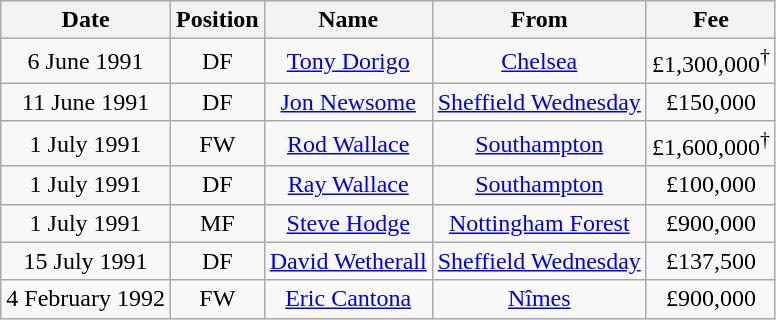<table class="wikitable" style="text-align:center;">
<tr>
<th>Date</th>
<th>Position</th>
<th>Name</th>
<th>From</th>
<th>Fee</th>
</tr>
<tr>
<td>6 June 1991</td>
<td>DF</td>
<td> <a href='#'>Tony Dorigo</a></td>
<td> <a href='#'>Chelsea</a></td>
<td>£1,300,000<sup>†</sup></td>
</tr>
<tr>
<td>11 June 1991</td>
<td>DF</td>
<td> <a href='#'>Jon Newsome</a></td>
<td> <a href='#'>Sheffield Wednesday</a></td>
<td>£150,000</td>
</tr>
<tr>
<td>1 July 1991</td>
<td>FW</td>
<td> <a href='#'>Rod Wallace</a></td>
<td> <a href='#'>Southampton</a></td>
<td>£1,600,000<sup>†</sup></td>
</tr>
<tr>
<td>1 July 1991</td>
<td>DF</td>
<td> <a href='#'>Ray Wallace</a></td>
<td> <a href='#'>Southampton</a></td>
<td>£100,000</td>
</tr>
<tr>
<td>1 July 1991</td>
<td>MF</td>
<td> <a href='#'>Steve Hodge</a></td>
<td> <a href='#'>Nottingham Forest</a></td>
<td>£900,000</td>
</tr>
<tr>
<td>15 July 1991</td>
<td>DF</td>
<td> <a href='#'>David Wetherall</a></td>
<td> <a href='#'>Sheffield Wednesday</a></td>
<td>£137,500</td>
</tr>
<tr>
<td>4 February 1992</td>
<td>FW</td>
<td> <a href='#'>Eric Cantona</a></td>
<td> <a href='#'>Nîmes</a></td>
<td>£900,000</td>
</tr>
</table>
